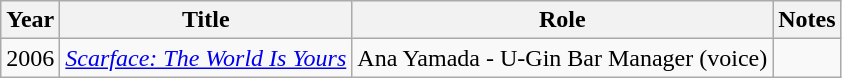<table class="wikitable plainrowheaders sortable" style="margin-right: 0;">
<tr>
<th>Year</th>
<th>Title</th>
<th>Role</th>
<th>Notes</th>
</tr>
<tr>
<td>2006</td>
<td><em><a href='#'>Scarface: The World Is Yours</a></em></td>
<td>Ana Yamada - U-Gin Bar Manager (voice)</td>
<td></td>
</tr>
</table>
